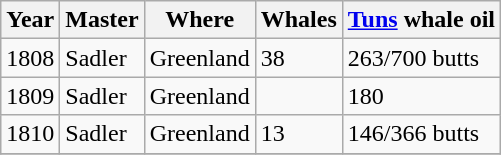<table class="sortable wikitable">
<tr>
<th>Year</th>
<th>Master</th>
<th>Where</th>
<th>Whales</th>
<th><a href='#'>Tuns</a> whale oil</th>
</tr>
<tr>
<td>1808</td>
<td>Sadler</td>
<td>Greenland</td>
<td>38</td>
<td>263/700 butts</td>
</tr>
<tr>
<td>1809</td>
<td>Sadler</td>
<td>Greenland</td>
<td></td>
<td>180</td>
</tr>
<tr>
<td>1810</td>
<td>Sadler</td>
<td>Greenland</td>
<td>13</td>
<td>146/366 butts</td>
</tr>
<tr>
</tr>
</table>
